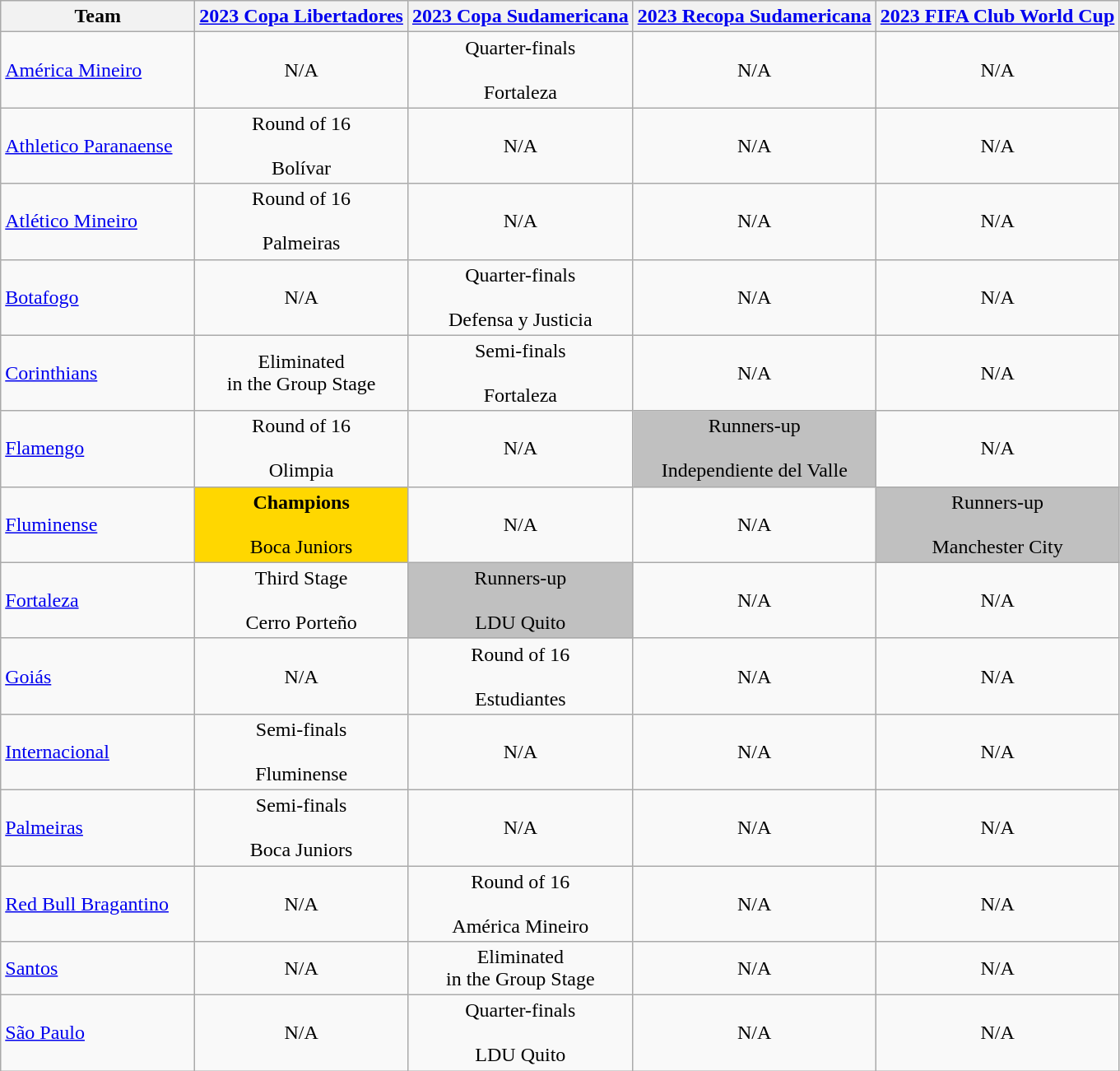<table class="wikitable">
<tr>
<th width=150>Team</th>
<th width=><a href='#'>2023 Copa Libertadores</a></th>
<th width=><a href='#'>2023 Copa Sudamericana</a></th>
<th width=><a href='#'>2023 Recopa Sudamericana</a></th>
<th width=><a href='#'>2023 FIFA Club World Cup</a></th>
</tr>
<tr>
<td><a href='#'>América Mineiro</a></td>
<td style="text-align:center">N/A</td>
<td style="text-align:center">Quarter-finals<br><br> Fortaleza</td>
<td style="text-align:center">N/A</td>
<td style="text-align:center">N/A</td>
</tr>
<tr>
<td><a href='#'>Athletico Paranaense</a></td>
<td style="text-align:center">Round of 16<br><br> Bolívar</td>
<td style="text-align:center">N/A</td>
<td style="text-align:center">N/A</td>
<td style="text-align:center">N/A</td>
</tr>
<tr>
<td><a href='#'>Atlético Mineiro</a></td>
<td style="text-align:center">Round of 16<br><br> Palmeiras</td>
<td style="text-align:center">N/A</td>
<td style="text-align:center">N/A</td>
<td style="text-align:center">N/A</td>
</tr>
<tr>
<td><a href='#'>Botafogo</a></td>
<td style="text-align:center">N/A</td>
<td style="text-align:center">Quarter-finals<br><br> Defensa y Justicia</td>
<td style="text-align:center">N/A</td>
<td style="text-align:center">N/A</td>
</tr>
<tr>
<td><a href='#'>Corinthians</a></td>
<td style="text-align:center">Eliminated<br>in the Group Stage</td>
<td style="text-align:center">Semi-finals<br><br> Fortaleza</td>
<td style="text-align:center">N/A</td>
<td style="text-align:center">N/A</td>
</tr>
<tr>
<td><a href='#'>Flamengo</a></td>
<td style="text-align:center">Round of 16<br><br> Olimpia</td>
<td style="text-align:center">N/A</td>
<td align=center bgcolor=silver>Runners-up<br><br> Independiente del Valle</td>
<td style="text-align:center">N/A</td>
</tr>
<tr>
<td><a href='#'>Fluminense</a></td>
<td align=center bgcolor=gold><strong>Champions</strong><br><br> Boca Juniors</td>
<td style="text-align:center">N/A</td>
<td style="text-align:center">N/A</td>
<td align=center bgcolor=silver>Runners-up<br><br> Manchester City</td>
</tr>
<tr>
<td><a href='#'>Fortaleza</a></td>
<td align=center>Third Stage<br><br> Cerro Porteño</td>
<td align=center bgcolor=silver>Runners-up<br><br> LDU Quito</td>
<td style="text-align:center">N/A</td>
<td style="text-align:center">N/A</td>
</tr>
<tr>
<td><a href='#'>Goiás</a></td>
<td style="text-align:center">N/A</td>
<td style="text-align:center">Round of 16<br><br> Estudiantes</td>
<td style="text-align:center">N/A</td>
<td style="text-align:center">N/A</td>
</tr>
<tr>
<td><a href='#'>Internacional</a></td>
<td style="text-align:center">Semi-finals<br><br> Fluminense</td>
<td style="text-align:center">N/A</td>
<td style="text-align:center">N/A</td>
<td style="text-align:center">N/A</td>
</tr>
<tr>
<td><a href='#'>Palmeiras</a></td>
<td style="text-align:center">Semi-finals<br><br> Boca Juniors</td>
<td style="text-align:center">N/A</td>
<td style="text-align:center">N/A</td>
<td style="text-align:center">N/A</td>
</tr>
<tr>
<td><a href='#'>Red Bull Bragantino</a></td>
<td style="text-align:center">N/A</td>
<td style="text-align:center">Round of 16<br><br> América Mineiro</td>
<td style="text-align:center">N/A</td>
<td style="text-align:center">N/A</td>
</tr>
<tr>
<td><a href='#'>Santos</a></td>
<td style="text-align:center">N/A</td>
<td style="text-align:center">Eliminated<br>in the Group Stage</td>
<td style="text-align:center">N/A</td>
<td style="text-align:center">N/A</td>
</tr>
<tr>
<td><a href='#'>São Paulo</a></td>
<td style="text-align:center">N/A</td>
<td style="text-align:center">Quarter-finals<br><br> LDU Quito</td>
<td style="text-align:center">N/A</td>
<td style="text-align:center">N/A</td>
</tr>
</table>
